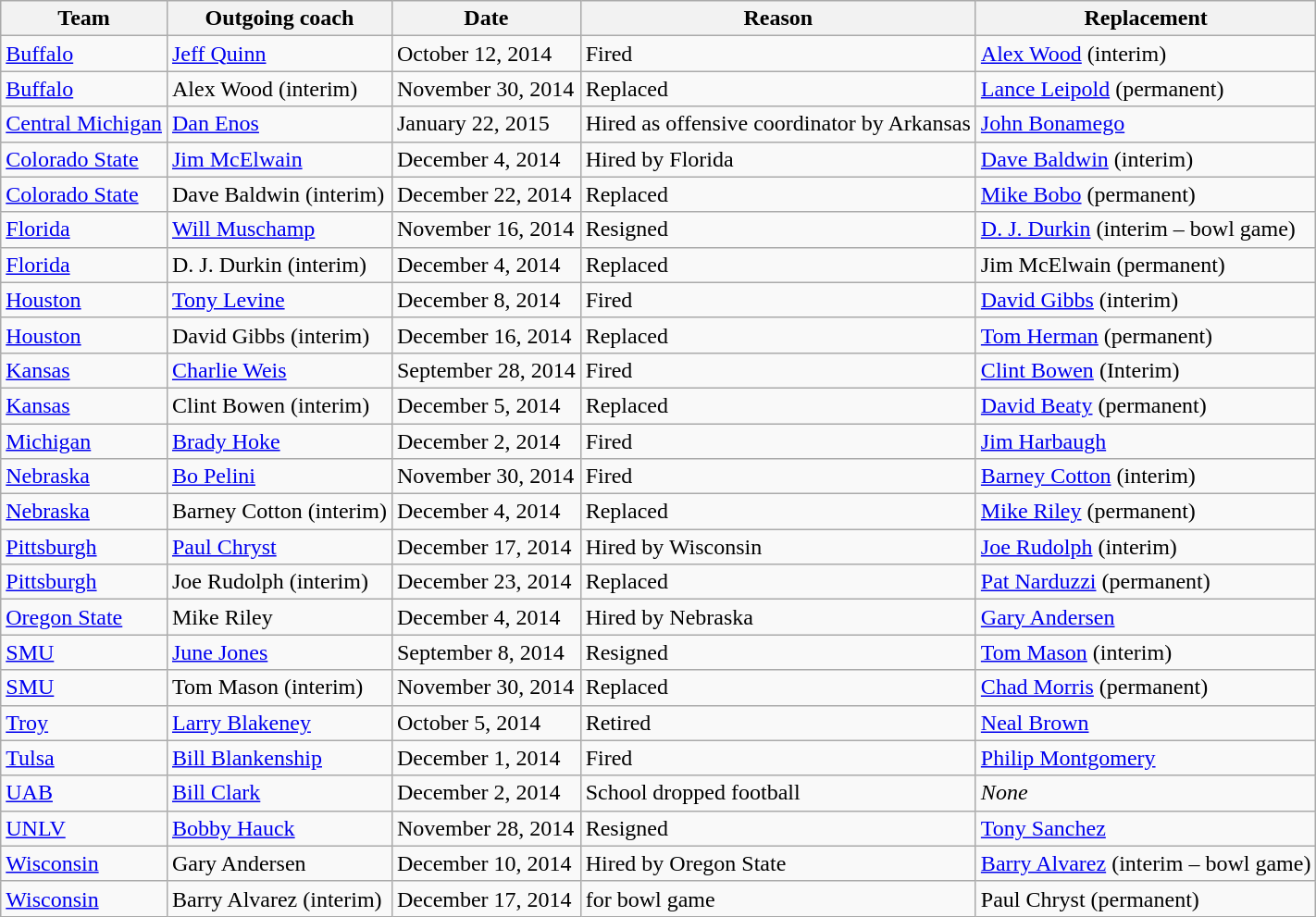<table class="wikitable sortable">
<tr>
<th>Team</th>
<th>Outgoing coach</th>
<th>Date</th>
<th>Reason</th>
<th>Replacement</th>
</tr>
<tr>
<td><a href='#'>Buffalo</a></td>
<td><a href='#'>Jeff Quinn</a></td>
<td>October 12, 2014</td>
<td>Fired</td>
<td><a href='#'>Alex Wood</a> (interim)</td>
</tr>
<tr>
<td><a href='#'>Buffalo</a></td>
<td>Alex Wood (interim)</td>
<td>November 30, 2014</td>
<td>Replaced </td>
<td><a href='#'>Lance Leipold</a> (permanent)</td>
</tr>
<tr>
<td><a href='#'>Central Michigan</a></td>
<td><a href='#'>Dan Enos</a></td>
<td>January 22, 2015</td>
<td>Hired as offensive coordinator by Arkansas</td>
<td><a href='#'>John Bonamego</a></td>
</tr>
<tr>
<td><a href='#'>Colorado State</a></td>
<td><a href='#'>Jim McElwain</a></td>
<td>December 4, 2014</td>
<td>Hired by Florida</td>
<td><a href='#'>Dave Baldwin</a> (interim)</td>
</tr>
<tr>
<td><a href='#'>Colorado State</a></td>
<td>Dave Baldwin (interim)</td>
<td>December 22, 2014</td>
<td>Replaced</td>
<td><a href='#'>Mike Bobo</a> (permanent)</td>
</tr>
<tr>
<td><a href='#'>Florida</a></td>
<td><a href='#'>Will Muschamp</a></td>
<td>November 16, 2014</td>
<td>Resigned </td>
<td><a href='#'>D. J. Durkin</a> (interim – bowl game)</td>
</tr>
<tr>
<td><a href='#'>Florida</a></td>
<td>D. J. Durkin (interim)</td>
<td>December 4, 2014</td>
<td>Replaced</td>
<td>Jim McElwain (permanent)</td>
</tr>
<tr>
<td><a href='#'>Houston</a></td>
<td><a href='#'>Tony Levine</a></td>
<td>December 8, 2014</td>
<td>Fired</td>
<td><a href='#'>David Gibbs</a> (interim)</td>
</tr>
<tr>
<td><a href='#'>Houston</a></td>
<td>David Gibbs (interim)</td>
<td>December 16, 2014</td>
<td>Replaced</td>
<td><a href='#'>Tom Herman</a> (permanent)</td>
</tr>
<tr>
<td><a href='#'>Kansas</a></td>
<td><a href='#'>Charlie Weis</a></td>
<td>September 28, 2014</td>
<td>Fired </td>
<td><a href='#'>Clint Bowen</a> (Interim)</td>
</tr>
<tr>
<td><a href='#'>Kansas</a></td>
<td>Clint Bowen (interim)</td>
<td>December 5, 2014</td>
<td>Replaced </td>
<td><a href='#'>David Beaty</a> (permanent)</td>
</tr>
<tr>
<td><a href='#'>Michigan</a></td>
<td><a href='#'>Brady Hoke</a></td>
<td>December 2, 2014</td>
<td>Fired</td>
<td><a href='#'>Jim Harbaugh</a></td>
</tr>
<tr>
<td><a href='#'>Nebraska</a></td>
<td><a href='#'>Bo Pelini</a></td>
<td>November 30, 2014</td>
<td>Fired </td>
<td><a href='#'>Barney Cotton</a> (interim)</td>
</tr>
<tr>
<td><a href='#'>Nebraska</a></td>
<td>Barney Cotton (interim)</td>
<td>December 4, 2014</td>
<td>Replaced</td>
<td><a href='#'>Mike Riley</a> (permanent)</td>
</tr>
<tr>
<td><a href='#'>Pittsburgh</a></td>
<td><a href='#'>Paul Chryst</a></td>
<td>December 17, 2014</td>
<td>Hired by Wisconsin</td>
<td><a href='#'>Joe Rudolph</a> (interim)</td>
</tr>
<tr>
<td><a href='#'>Pittsburgh</a></td>
<td>Joe Rudolph (interim)</td>
<td>December 23, 2014</td>
<td>Replaced</td>
<td><a href='#'>Pat Narduzzi</a> (permanent)</td>
</tr>
<tr>
<td><a href='#'>Oregon State</a></td>
<td>Mike Riley</td>
<td>December 4, 2014</td>
<td>Hired by Nebraska</td>
<td><a href='#'>Gary Andersen</a></td>
</tr>
<tr>
<td><a href='#'>SMU</a></td>
<td><a href='#'>June Jones</a></td>
<td>September 8, 2014</td>
<td>Resigned </td>
<td><a href='#'>Tom Mason</a> (interim)</td>
</tr>
<tr>
<td><a href='#'>SMU</a></td>
<td>Tom Mason (interim)</td>
<td>November 30, 2014</td>
<td>Replaced </td>
<td><a href='#'>Chad Morris</a> (permanent)</td>
</tr>
<tr>
<td><a href='#'>Troy</a></td>
<td><a href='#'>Larry Blakeney</a></td>
<td>October 5, 2014</td>
<td>Retired </td>
<td><a href='#'>Neal Brown</a></td>
</tr>
<tr>
<td><a href='#'>Tulsa</a></td>
<td><a href='#'>Bill Blankenship</a></td>
<td>December 1, 2014</td>
<td>Fired </td>
<td><a href='#'>Philip Montgomery</a></td>
</tr>
<tr>
<td><a href='#'>UAB</a></td>
<td><a href='#'>Bill Clark</a></td>
<td>December 2, 2014</td>
<td>School dropped football</td>
<td><em>None</em></td>
</tr>
<tr>
<td><a href='#'>UNLV</a></td>
<td><a href='#'>Bobby Hauck</a></td>
<td>November 28, 2014</td>
<td>Resigned </td>
<td><a href='#'>Tony Sanchez</a></td>
</tr>
<tr>
<td><a href='#'>Wisconsin</a></td>
<td>Gary Andersen</td>
<td>December 10, 2014</td>
<td>Hired by Oregon State</td>
<td><a href='#'>Barry Alvarez</a> (interim – bowl game)</td>
</tr>
<tr>
<td><a href='#'>Wisconsin</a></td>
<td>Barry Alvarez (interim)</td>
<td>December 17, 2014</td>
<td>for bowl game</td>
<td>Paul Chryst (permanent)</td>
</tr>
</table>
